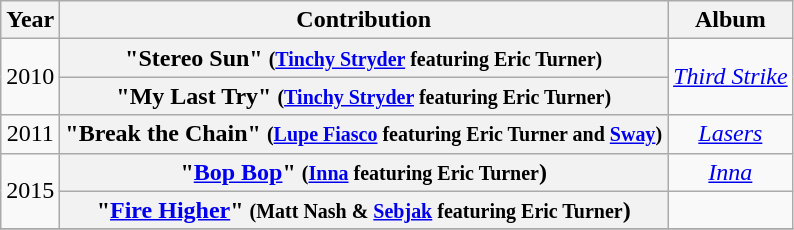<table class="wikitable plainrowheaders" style="text-align:center;" border="1">
<tr>
<th>Year</th>
<th>Contribution</th>
<th>Album</th>
</tr>
<tr>
<td rowspan="2">2010</td>
<th scope="row">"Stereo Sun" <small>(<a href='#'>Tinchy Stryder</a> featuring Eric Turner)</small></th>
<td rowspan="2"><em><a href='#'>Third Strike</a></em></td>
</tr>
<tr>
<th scope="row">"My Last Try" <small>(<a href='#'>Tinchy Stryder</a> featuring Eric Turner)</small></th>
</tr>
<tr>
<td>2011</td>
<th scope="row">"Break the Chain" <small>(<a href='#'>Lupe Fiasco</a> featuring Eric Turner and <a href='#'>Sway</a>)</small></th>
<td align="center"><em><a href='#'>Lasers</a></em></td>
</tr>
<tr>
<td rowspan="2">2015</td>
<th scope="row">"<a href='#'>Bop Bop</a>" <small>(<a href='#'>Inna</a> featuring Eric Turner</small>)</th>
<td align="center"><em><a href='#'>Inna</a></em></td>
</tr>
<tr>
<th scope="row">"<a href='#'>Fire Higher</a>" <small>(Matt Nash & <a href='#'>Sebjak</a> featuring Eric Turner</small>)</th>
<td align="center"></td>
</tr>
<tr>
</tr>
</table>
